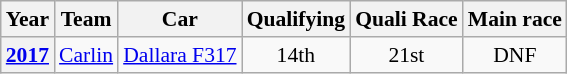<table class="wikitable" style="text-align:center; font-size:90%">
<tr>
<th>Year</th>
<th>Team</th>
<th>Car</th>
<th>Qualifying</th>
<th>Quali Race</th>
<th>Main race</th>
</tr>
<tr>
<th><a href='#'>2017</a></th>
<td align="left"> <a href='#'>Carlin</a></td>
<td align="left" nowrap><a href='#'>Dallara F317</a></td>
<td>14th</td>
<td>21st</td>
<td>DNF</td>
</tr>
</table>
